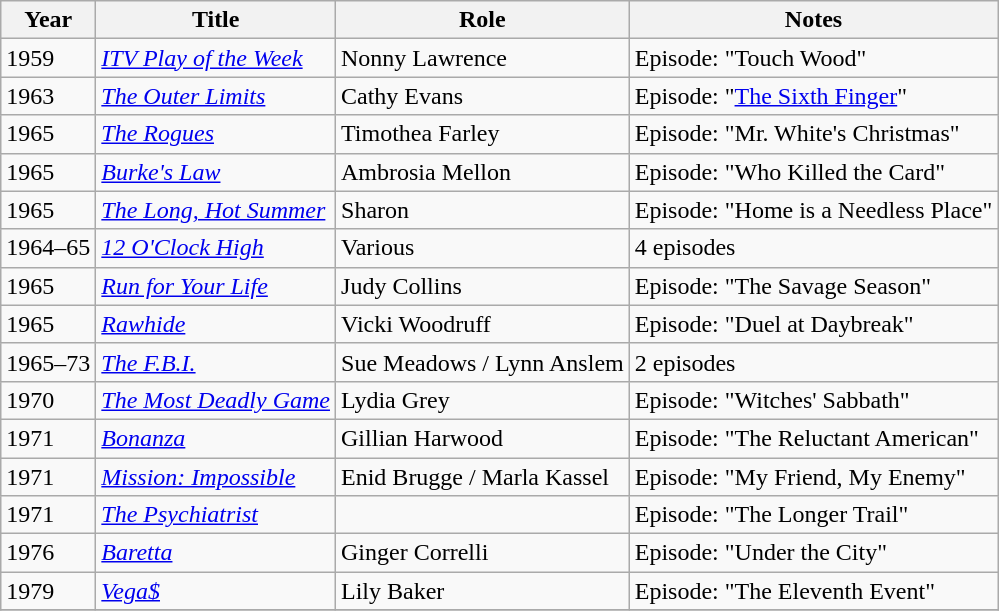<table class="wikitable sortable">
<tr>
<th>Year</th>
<th>Title</th>
<th>Role</th>
<th>Notes</th>
</tr>
<tr>
<td>1959</td>
<td><em><a href='#'>ITV Play of the Week</a></em></td>
<td>Nonny Lawrence</td>
<td>Episode: "Touch Wood"</td>
</tr>
<tr>
<td>1963</td>
<td><em><a href='#'>The Outer Limits</a></em></td>
<td>Cathy Evans</td>
<td>Episode: "<a href='#'>The Sixth Finger</a>"</td>
</tr>
<tr>
<td>1965</td>
<td><em><a href='#'>The Rogues</a></em></td>
<td>Timothea Farley</td>
<td>Episode: "Mr. White's Christmas"</td>
</tr>
<tr>
<td>1965</td>
<td><em><a href='#'>Burke's Law</a></em></td>
<td>Ambrosia Mellon</td>
<td>Episode: "Who Killed the Card"</td>
</tr>
<tr>
<td>1965</td>
<td><em><a href='#'>The Long, Hot Summer</a></em></td>
<td>Sharon</td>
<td>Episode: "Home is a Needless Place"</td>
</tr>
<tr>
<td>1964–65</td>
<td><em><a href='#'>12 O'Clock High</a></em></td>
<td>Various</td>
<td>4 episodes</td>
</tr>
<tr>
<td>1965</td>
<td><em><a href='#'>Run for Your Life</a></em></td>
<td>Judy Collins</td>
<td>Episode: "The Savage Season"</td>
</tr>
<tr>
<td>1965</td>
<td><em><a href='#'>Rawhide</a></em></td>
<td>Vicki Woodruff</td>
<td>Episode: "Duel at Daybreak"</td>
</tr>
<tr>
<td>1965–73</td>
<td><em><a href='#'>The F.B.I.</a></em></td>
<td>Sue Meadows / Lynn Anslem</td>
<td>2 episodes</td>
</tr>
<tr>
<td>1970</td>
<td><em><a href='#'>The Most Deadly Game</a></em></td>
<td>Lydia Grey</td>
<td>Episode: "Witches' Sabbath"</td>
</tr>
<tr>
<td>1971</td>
<td><em><a href='#'>Bonanza</a></em></td>
<td>Gillian Harwood</td>
<td>Episode: "The Reluctant American"</td>
</tr>
<tr>
<td>1971</td>
<td><em><a href='#'>Mission: Impossible</a></em></td>
<td>Enid Brugge / Marla Kassel</td>
<td>Episode: "My Friend, My Enemy"</td>
</tr>
<tr>
<td>1971</td>
<td><em><a href='#'>The Psychiatrist</a></em></td>
<td></td>
<td>Episode: "The Longer Trail"</td>
</tr>
<tr>
<td>1976</td>
<td><em><a href='#'>Baretta</a></em></td>
<td>Ginger Correlli</td>
<td>Episode: "Under the City"</td>
</tr>
<tr>
<td>1979</td>
<td><em><a href='#'>Vega$</a></em></td>
<td>Lily Baker</td>
<td>Episode: "The Eleventh Event"</td>
</tr>
<tr>
</tr>
</table>
